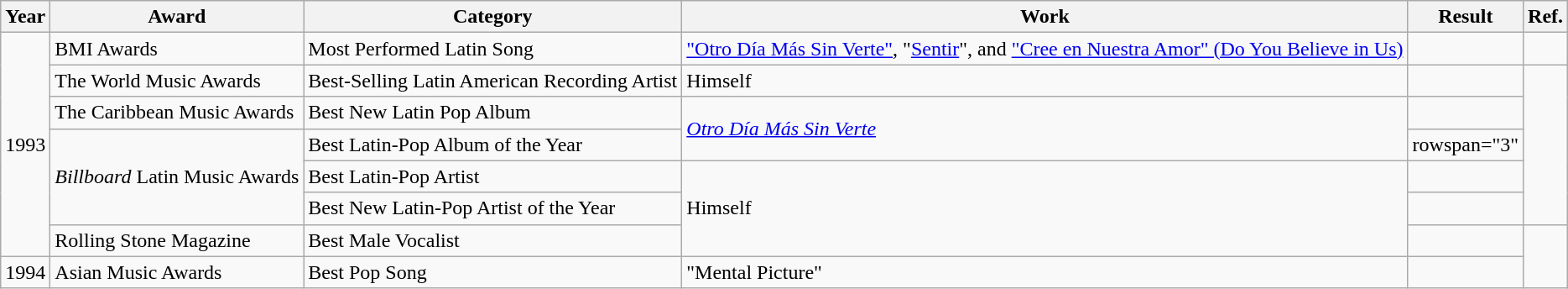<table class="wikitable">
<tr>
<th>Year</th>
<th>Award</th>
<th>Category</th>
<th>Work</th>
<th>Result</th>
<th>Ref.</th>
</tr>
<tr>
<td rowspan="7">1993</td>
<td>BMI Awards</td>
<td>Most Performed Latin Song</td>
<td><a href='#'>"Otro Día Más Sin Verte"</a>, "<a href='#'>Sentir</a>", and <a href='#'>"Cree en Nuestra Amor" (Do You Believe in Us)</a></td>
<td></td>
<td></td>
</tr>
<tr>
<td>The World Music Awards</td>
<td>Best-Selling Latin American Recording Artist</td>
<td>Himself</td>
<td></td>
<td rowspan="5"></td>
</tr>
<tr>
<td>The Caribbean Music Awards</td>
<td>Best New Latin Pop Album</td>
<td rowspan="2"><em><a href='#'>Otro Día Más Sin Verte</a></em></td>
<td></td>
</tr>
<tr>
<td rowspan="3"><em>Billboard</em> Latin Music Awards</td>
<td>Best Latin-Pop Album of the Year</td>
<td>rowspan="3" </td>
</tr>
<tr>
<td>Best Latin-Pop Artist</td>
<td rowspan="3">Himself</td>
</tr>
<tr>
<td>Best New Latin-Pop Artist of the Year</td>
<td></td>
</tr>
<tr>
<td>Rolling Stone Magazine</td>
<td>Best Male Vocalist</td>
<td></td>
</tr>
<tr>
<td>1994</td>
<td>Asian Music Awards</td>
<td>Best Pop Song</td>
<td>"Mental Picture"</td>
<td></td>
</tr>
</table>
